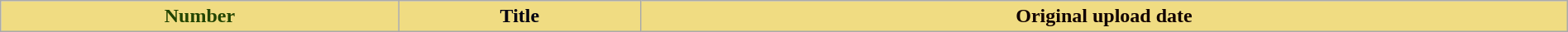<table class="sortable wikitable plainrowheaders" style="width:100%;">
<tr>
<th style="background-color:#F0DC82; color:#240; text-align:center;">Number</th>
<th style="background-color:#F0DC82; color:#001; text-align:center;">Title</th>
<th style="background-color:#F0DC82; color:#100; text-align:center;">Original upload date<br>




</th>
</tr>
</table>
